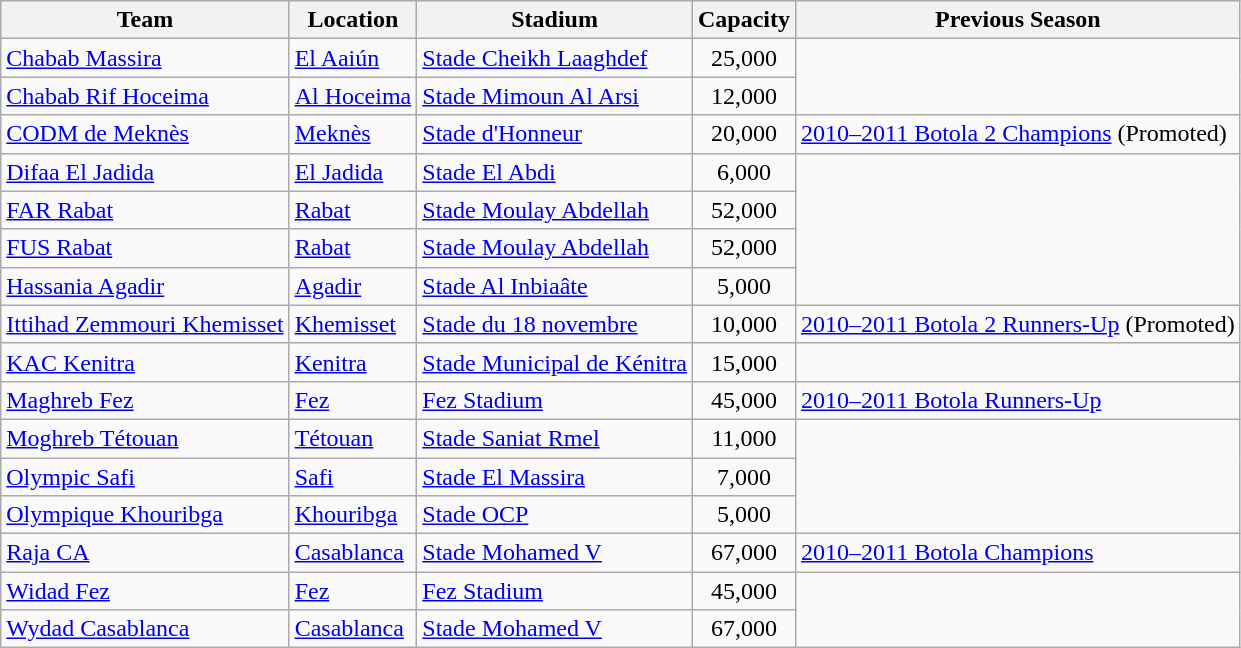<table class="wikitable sortable">
<tr>
<th>Team</th>
<th>Location</th>
<th>Stadium</th>
<th>Capacity</th>
<th>Previous Season</th>
</tr>
<tr>
<td><a href='#'>Chabab Massira</a></td>
<td><a href='#'>El Aaiún</a></td>
<td><a href='#'>Stade Cheikh Laaghdef</a></td>
<td style="text-align:center;">25,000</td>
</tr>
<tr>
<td><a href='#'>Chabab Rif Hoceima</a></td>
<td><a href='#'>Al Hoceima</a></td>
<td><a href='#'>Stade Mimoun Al Arsi</a></td>
<td style="text-align:center;">12,000</td>
</tr>
<tr>
<td><a href='#'>CODM de Meknès</a></td>
<td><a href='#'>Meknès</a></td>
<td><a href='#'>Stade d'Honneur</a></td>
<td style="text-align:center;">20,000</td>
<td><a href='#'>2010–2011 Botola 2 Champions</a> (Promoted)</td>
</tr>
<tr>
<td><a href='#'>Difaa El Jadida</a></td>
<td><a href='#'>El Jadida</a></td>
<td><a href='#'>Stade El Abdi</a></td>
<td style="text-align:center;">6,000</td>
</tr>
<tr>
<td><a href='#'>FAR Rabat</a></td>
<td><a href='#'>Rabat</a></td>
<td><a href='#'>Stade Moulay Abdellah</a></td>
<td style="text-align:center;">52,000</td>
</tr>
<tr>
<td><a href='#'>FUS Rabat</a></td>
<td><a href='#'>Rabat</a></td>
<td><a href='#'>Stade Moulay Abdellah</a></td>
<td style="text-align:center;">52,000</td>
</tr>
<tr>
<td><a href='#'>Hassania Agadir</a></td>
<td><a href='#'>Agadir</a></td>
<td><a href='#'>Stade Al Inbiaâte</a></td>
<td style="text-align:center;">5,000</td>
</tr>
<tr>
<td><a href='#'>Ittihad Zemmouri Khemisset</a></td>
<td><a href='#'>Khemisset</a></td>
<td><a href='#'>Stade du 18 novembre</a></td>
<td style="text-align:center;">10,000</td>
<td><a href='#'>2010–2011 Botola 2 Runners-Up</a> (Promoted)</td>
</tr>
<tr>
<td><a href='#'>KAC Kenitra</a></td>
<td><a href='#'>Kenitra</a></td>
<td><a href='#'>Stade Municipal de Kénitra</a></td>
<td style="text-align:center;">15,000</td>
</tr>
<tr>
<td><a href='#'>Maghreb Fez</a></td>
<td><a href='#'>Fez</a></td>
<td><a href='#'>Fez Stadium</a></td>
<td style="text-align:center;">45,000</td>
<td><a href='#'>2010–2011 Botola Runners-Up</a></td>
</tr>
<tr>
<td><a href='#'>Moghreb Tétouan</a></td>
<td><a href='#'>Tétouan</a></td>
<td><a href='#'>Stade Saniat Rmel</a></td>
<td style="text-align:center;">11,000</td>
</tr>
<tr>
<td><a href='#'>Olympic Safi</a></td>
<td><a href='#'>Safi</a></td>
<td><a href='#'>Stade El Massira</a></td>
<td style="text-align:center;">7,000</td>
</tr>
<tr>
<td><a href='#'>Olympique Khouribga</a></td>
<td><a href='#'>Khouribga</a></td>
<td><a href='#'>Stade OCP</a></td>
<td style="text-align:center;">5,000</td>
</tr>
<tr>
<td><a href='#'>Raja CA</a></td>
<td><a href='#'>Casablanca</a></td>
<td><a href='#'>Stade Mohamed V</a></td>
<td style="text-align:center;">67,000</td>
<td><a href='#'>2010–2011 Botola Champions</a></td>
</tr>
<tr>
<td><a href='#'>Widad Fez</a></td>
<td><a href='#'>Fez</a></td>
<td><a href='#'>Fez Stadium</a></td>
<td style="text-align:center;">45,000</td>
</tr>
<tr>
<td><a href='#'>Wydad Casablanca</a></td>
<td><a href='#'>Casablanca</a></td>
<td><a href='#'>Stade Mohamed V</a></td>
<td style="text-align:center;">67,000</td>
</tr>
</table>
